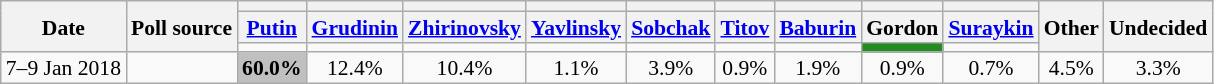<table class="wikitable" style="text-align:center; font-size:90%; line-height:14px">
<tr>
<th rowspan=3>Date</th>
<th rowspan=3>Poll source</th>
<th></th>
<th></th>
<th></th>
<th></th>
<th></th>
<th></th>
<th></th>
<th></th>
<th></th>
<th rowspan=3>Other</th>
<th rowspan=3>Undecided</th>
</tr>
<tr>
<th><a href='#'>Putin</a></th>
<th><a href='#'>Grudinin</a></th>
<th><a href='#'>Zhirinovsky</a></th>
<th><a href='#'>Yavlinsky</a></th>
<th><a href='#'>Sobchak</a></th>
<th><a href='#'>Titov</a></th>
<th><a href='#'>Baburin</a></th>
<th>Gordon</th>
<th><a href='#'>Suraykin</a></th>
</tr>
<tr>
<td bgcolor=></td>
<td bgcolor=></td>
<td bgcolor=></td>
<td bgcolor=></td>
<td bgcolor=></td>
<td bgcolor=></td>
<td bgcolor=></td>
<td bgcolor=#228B22></td>
<td bgcolor=></td>
</tr>
<tr>
<td>7–9 Jan 2018</td>
<td></td>
<td style="background:#C0C0C0"><strong>60.0%</strong></td>
<td>12.4%</td>
<td>10.4%</td>
<td>1.1%</td>
<td>3.9%</td>
<td>0.9%</td>
<td>1.9%</td>
<td>0.9%</td>
<td>0.7%</td>
<td>4.5%</td>
<td>3.3%</td>
</tr>
</table>
